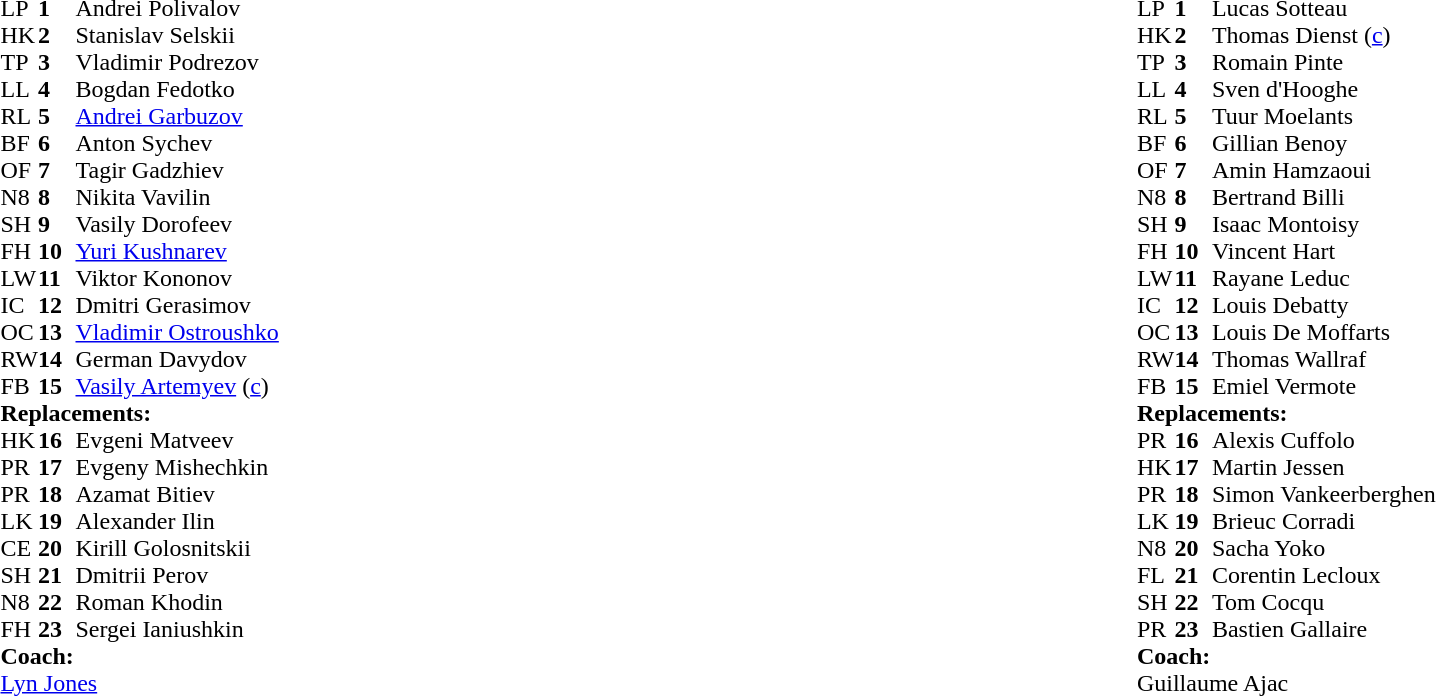<table style="width:100%">
<tr>
<td style="vertical-align:top;width:50%"><br><table cellspacing="0" cellpadding="0">
<tr>
<th width="25"></th>
<th width="25"></th>
</tr>
<tr>
<td>LP</td>
<td><strong>1</strong></td>
<td>Andrei Polivalov</td>
<td></td>
<td></td>
</tr>
<tr>
<td>HK</td>
<td><strong>2</strong></td>
<td>Stanislav Selskii</td>
<td></td>
<td></td>
<td></td>
<td></td>
</tr>
<tr>
<td>TP</td>
<td><strong>3</strong></td>
<td>Vladimir Podrezov</td>
<td></td>
<td></td>
</tr>
<tr>
<td>LL</td>
<td><strong>4</strong></td>
<td>Bogdan Fedotko</td>
</tr>
<tr>
<td>RL</td>
<td><strong>5</strong></td>
<td><a href='#'>Andrei Garbuzov</a></td>
<td></td>
<td></td>
</tr>
<tr>
<td>BF</td>
<td><strong>6</strong></td>
<td>Anton Sychev</td>
</tr>
<tr>
<td>OF</td>
<td><strong>7</strong></td>
<td>Tagir Gadzhiev</td>
<td></td>
<td></td>
</tr>
<tr>
<td>N8</td>
<td><strong>8</strong></td>
<td>Nikita Vavilin</td>
</tr>
<tr>
<td>SH</td>
<td><strong>9</strong></td>
<td>Vasily Dorofeev</td>
<td></td>
<td></td>
</tr>
<tr>
<td>FH</td>
<td><strong>10</strong></td>
<td><a href='#'>Yuri Kushnarev</a></td>
<td></td>
<td></td>
</tr>
<tr>
<td>LW</td>
<td><strong>11</strong></td>
<td>Viktor Kononov</td>
<td></td>
<td></td>
<td></td>
<td></td>
</tr>
<tr>
<td>IC</td>
<td><strong>12</strong></td>
<td>Dmitri Gerasimov</td>
<td></td>
<td></td>
</tr>
<tr>
<td>OC</td>
<td><strong>13</strong></td>
<td><a href='#'>Vladimir Ostroushko</a></td>
<td></td>
</tr>
<tr>
<td>RW</td>
<td><strong>14</strong></td>
<td>German Davydov</td>
</tr>
<tr>
<td>FB</td>
<td><strong>15</strong></td>
<td><a href='#'>Vasily Artemyev</a> (<a href='#'>c</a>)</td>
</tr>
<tr>
<td colspan="4"><strong>Replacements:</strong></td>
</tr>
<tr>
<td>HK</td>
<td><strong>16</strong></td>
<td>Evgeni Matveev</td>
<td></td>
<td></td>
</tr>
<tr>
<td>PR</td>
<td><strong>17</strong></td>
<td>Evgeny Mishechkin</td>
<td></td>
<td></td>
</tr>
<tr>
<td>PR</td>
<td><strong>18</strong></td>
<td>Azamat Bitiev</td>
<td></td>
<td></td>
</tr>
<tr>
<td>LK</td>
<td><strong>19</strong></td>
<td>Alexander Ilin</td>
<td></td>
<td></td>
</tr>
<tr>
<td>CE</td>
<td><strong>20</strong></td>
<td>Kirill Golosnitskii</td>
<td></td>
<td></td>
</tr>
<tr>
<td>SH</td>
<td><strong>21</strong></td>
<td>Dmitrii Perov</td>
<td></td>
<td></td>
</tr>
<tr>
<td>N8</td>
<td><strong>22</strong></td>
<td>Roman Khodin</td>
<td></td>
<td></td>
</tr>
<tr>
<td>FH</td>
<td><strong>23</strong></td>
<td>Sergei Ianiushkin</td>
<td></td>
<td></td>
</tr>
<tr>
<td colspan="4"><strong>Coach:</strong></td>
</tr>
<tr>
<td colspan="4"><a href='#'>Lyn Jones</a></td>
</tr>
</table>
</td>
<td style="vertical-align:top"></td>
<td style="vertical-align:top;width:40%"><br><table cellspacing="0" cellpadding="0">
<tr>
<th width="25"></th>
<th width="25"></th>
</tr>
<tr>
<td>LP</td>
<td><strong>1</strong></td>
<td>Lucas Sotteau</td>
<td></td>
<td></td>
<td></td>
<td></td>
</tr>
<tr>
<td>HK</td>
<td><strong>2</strong></td>
<td>Thomas Dienst (<a href='#'>c</a>)</td>
<td></td>
<td></td>
</tr>
<tr>
<td>TP</td>
<td><strong>3</strong></td>
<td>Romain Pinte</td>
<td></td>
<td></td>
</tr>
<tr>
<td>LL</td>
<td><strong>4</strong></td>
<td>Sven d'Hooghe</td>
<td></td>
<td></td>
</tr>
<tr>
<td>RL</td>
<td><strong>5</strong></td>
<td>Tuur Moelants</td>
</tr>
<tr>
<td>BF</td>
<td><strong>6</strong></td>
<td>Gillian Benoy</td>
</tr>
<tr>
<td>OF</td>
<td><strong>7</strong></td>
<td>Amin Hamzaoui</td>
<td></td>
<td></td>
<td></td>
<td></td>
</tr>
<tr>
<td>N8</td>
<td><strong>8</strong></td>
<td>Bertrand Billi</td>
</tr>
<tr>
<td>SH</td>
<td><strong>9</strong></td>
<td>Isaac Montoisy</td>
</tr>
<tr>
<td>FH</td>
<td><strong>10</strong></td>
<td>Vincent Hart</td>
<td></td>
<td></td>
</tr>
<tr>
<td>LW</td>
<td><strong>11</strong></td>
<td>Rayane Leduc</td>
</tr>
<tr>
<td>IC</td>
<td><strong>12</strong></td>
<td>Louis Debatty</td>
</tr>
<tr>
<td>OC</td>
<td><strong>13</strong></td>
<td>Louis De Moffarts</td>
</tr>
<tr>
<td>RW</td>
<td><strong>14</strong></td>
<td>Thomas Wallraf</td>
</tr>
<tr>
<td>FB</td>
<td><strong>15</strong></td>
<td>Emiel Vermote</td>
<td></td>
<td></td>
</tr>
<tr>
<td colspan="4"><strong>Replacements:</strong></td>
</tr>
<tr>
<td>PR</td>
<td><strong>16</strong></td>
<td>Alexis Cuffolo</td>
<td></td>
<td></td>
</tr>
<tr>
<td>HK</td>
<td><strong>17</strong></td>
<td>Martin Jessen</td>
<td></td>
<td></td>
</tr>
<tr>
<td>PR</td>
<td><strong>18</strong></td>
<td>Simon Vankeerberghen</td>
<td></td>
<td></td>
<td></td>
</tr>
<tr>
<td>LK</td>
<td><strong>19</strong></td>
<td>Brieuc Corradi</td>
<td></td>
<td></td>
<td></td>
</tr>
<tr>
<td>N8</td>
<td><strong>20</strong></td>
<td>Sacha Yoko</td>
<td></td>
<td></td>
</tr>
<tr>
<td>FL</td>
<td><strong>21</strong></td>
<td>Corentin Lecloux</td>
<td></td>
<td></td>
<td></td>
<td></td>
</tr>
<tr>
<td>SH</td>
<td><strong>22</strong></td>
<td>Tom Cocqu</td>
<td></td>
<td></td>
</tr>
<tr>
<td>PR</td>
<td><strong>23</strong></td>
<td>Bastien Gallaire</td>
<td></td>
<td></td>
<td></td>
<td></td>
</tr>
<tr>
<td colspan="4"><strong>Coach:</strong></td>
</tr>
<tr>
<td colspan="4">Guillaume Ajac</td>
</tr>
</table>
</td>
</tr>
</table>
